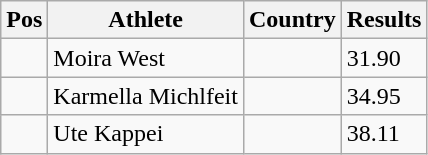<table class="wikitable">
<tr>
<th>Pos</th>
<th>Athlete</th>
<th>Country</th>
<th>Results</th>
</tr>
<tr>
<td align="center"></td>
<td>Moira West</td>
<td></td>
<td>31.90</td>
</tr>
<tr>
<td align="center"></td>
<td>Karmella Michlfeit</td>
<td></td>
<td>34.95</td>
</tr>
<tr>
<td align="center"></td>
<td>Ute Kappei</td>
<td></td>
<td>38.11</td>
</tr>
</table>
